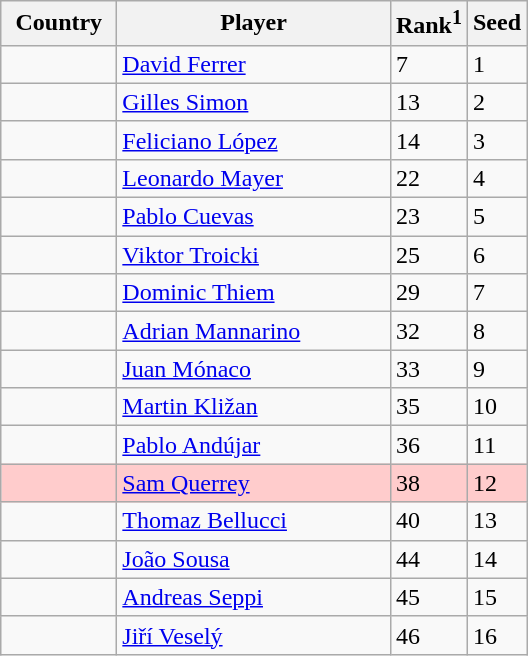<table class="wikitable" border="1">
<tr>
<th width="70">Country</th>
<th width="175">Player</th>
<th>Rank<sup>1</sup></th>
<th>Seed</th>
</tr>
<tr>
<td></td>
<td><a href='#'>David Ferrer</a></td>
<td>7</td>
<td>1</td>
</tr>
<tr>
<td></td>
<td><a href='#'>Gilles Simon</a></td>
<td>13</td>
<td>2</td>
</tr>
<tr>
<td></td>
<td><a href='#'>Feliciano López</a></td>
<td>14</td>
<td>3</td>
</tr>
<tr>
<td></td>
<td><a href='#'>Leonardo Mayer</a></td>
<td>22</td>
<td>4</td>
</tr>
<tr>
<td></td>
<td><a href='#'>Pablo Cuevas</a></td>
<td>23</td>
<td>5</td>
</tr>
<tr>
<td></td>
<td><a href='#'>Viktor Troicki</a></td>
<td>25</td>
<td>6</td>
</tr>
<tr>
<td></td>
<td><a href='#'>Dominic Thiem</a></td>
<td>29</td>
<td>7</td>
</tr>
<tr>
<td></td>
<td><a href='#'>Adrian Mannarino</a></td>
<td>32</td>
<td>8</td>
</tr>
<tr>
<td></td>
<td><a href='#'>Juan Mónaco</a></td>
<td>33</td>
<td>9</td>
</tr>
<tr>
<td></td>
<td><a href='#'>Martin Kližan</a></td>
<td>35</td>
<td>10</td>
</tr>
<tr>
<td></td>
<td><a href='#'>Pablo Andújar</a></td>
<td>36</td>
<td>11</td>
</tr>
<tr style="background:#fcc;">
<td></td>
<td><a href='#'>Sam Querrey</a></td>
<td>38</td>
<td>12</td>
</tr>
<tr>
<td></td>
<td><a href='#'>Thomaz Bellucci</a></td>
<td>40</td>
<td>13</td>
</tr>
<tr>
<td></td>
<td><a href='#'>João Sousa</a></td>
<td>44</td>
<td>14</td>
</tr>
<tr>
<td></td>
<td><a href='#'>Andreas Seppi</a></td>
<td>45</td>
<td>15</td>
</tr>
<tr>
<td></td>
<td><a href='#'>Jiří Veselý</a></td>
<td>46</td>
<td>16</td>
</tr>
</table>
